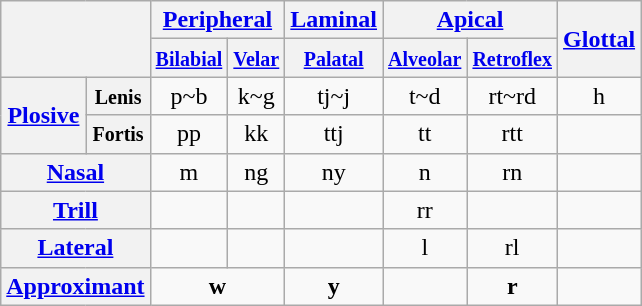<table class="wikitable" style="text-align:center;">
<tr>
<th rowspan=2 colspan=2></th>
<th colspan=2><a href='#'>Peripheral</a></th>
<th><a href='#'>Laminal</a></th>
<th colspan=2><a href='#'>Apical</a></th>
<th rowspan=2><a href='#'>Glottal</a></th>
</tr>
<tr>
<th><a href='#'><small>Bilabial</small></a></th>
<th><a href='#'><small>Velar</small></a></th>
<th><a href='#'><small>Palatal</small></a></th>
<th><a href='#'><small>Alveolar</small></a></th>
<th><a href='#'><small>Retroflex</small></a></th>
</tr>
<tr>
<th rowspan=2><a href='#'>Plosive</a></th>
<th><small>Lenis</small></th>
<td>p~b </td>
<td>k~g </td>
<td>tj~j </td>
<td>t~d </td>
<td>rt~rd </td>
<td>h </td>
</tr>
<tr>
<th><small>Fortis</small></th>
<td>pp </td>
<td>kk </td>
<td>ttj </td>
<td>tt </td>
<td>rtt </td>
<td></td>
</tr>
<tr>
<th colspan=2><a href='#'>Nasal</a></th>
<td>m </td>
<td>ng </td>
<td>ny </td>
<td>n </td>
<td>rn </td>
<td></td>
</tr>
<tr>
<th colspan=2><a href='#'>Trill</a></th>
<td></td>
<td></td>
<td></td>
<td>rr </td>
<td></td>
<td></td>
</tr>
<tr>
<th colspan=2><a href='#'>Lateral</a></th>
<td></td>
<td></td>
<td></td>
<td>l </td>
<td>rl </td>
<td></td>
</tr>
<tr>
<th colspan=2><a href='#'>Approximant</a></th>
<td colspan=2><strong>w</strong> </td>
<td><strong>y</strong> </td>
<td></td>
<td><strong>r</strong> </td>
<td></td>
</tr>
</table>
